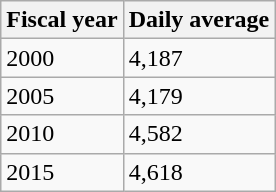<table class="wikitable">
<tr>
<th>Fiscal year</th>
<th>Daily average</th>
</tr>
<tr>
<td>2000</td>
<td>4,187</td>
</tr>
<tr>
<td>2005</td>
<td>4,179</td>
</tr>
<tr>
<td>2010</td>
<td>4,582</td>
</tr>
<tr>
<td>2015</td>
<td>4,618</td>
</tr>
</table>
